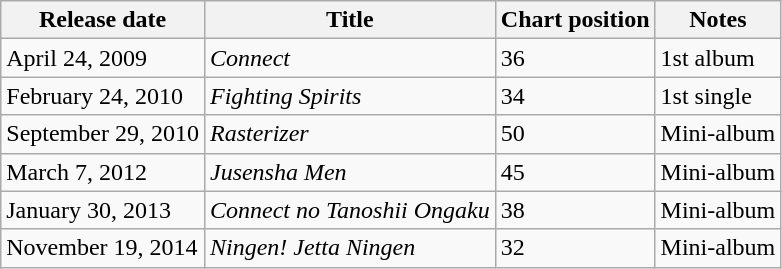<table class="wikitable">
<tr>
<th>Release date</th>
<th>Title</th>
<th>Chart position</th>
<th>Notes</th>
</tr>
<tr>
<td>April 24, 2009</td>
<td><em>Connect</em></td>
<td>36</td>
<td>1st album</td>
</tr>
<tr>
<td>February 24, 2010</td>
<td><em>Fighting Spirits</em></td>
<td>34</td>
<td>1st single</td>
</tr>
<tr>
<td>September 29, 2010</td>
<td><em>Rasterizer</em></td>
<td>50</td>
<td>Mini-album</td>
</tr>
<tr>
<td>March 7, 2012</td>
<td><em>Jusensha Men</em></td>
<td>45</td>
<td>Mini-album</td>
</tr>
<tr>
<td>January 30, 2013</td>
<td><em>Connect no Tanoshii Ongaku</em></td>
<td>38</td>
<td>Mini-album</td>
</tr>
<tr>
<td>November 19, 2014</td>
<td><em>Ningen! Jetta Ningen</em></td>
<td>32</td>
<td>Mini-album</td>
</tr>
</table>
